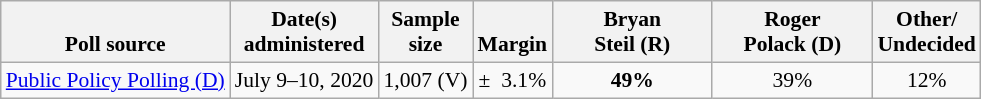<table class="wikitable" style="font-size:90%;text-align:center;">
<tr valign=bottom>
<th>Poll source</th>
<th data-sort-type="date">Date(s)<br>administered</th>
<th data-sort-type="number">Sample<br>size</th>
<th>Margin<br></th>
<th style="width:100px;">Bryan<br>Steil (R)</th>
<th style="width:100px;">Roger<br>Polack (D)</th>
<th>Other/<br>Undecided</th>
</tr>
<tr>
<td style="text-align:left;"><a href='#'>Public Policy Polling (D)</a></td>
<td>July 9–10, 2020</td>
<td>1,007 (V)</td>
<td>±  3.1%</td>
<td><strong>49%</strong></td>
<td>39%</td>
<td>12%</td>
</tr>
</table>
